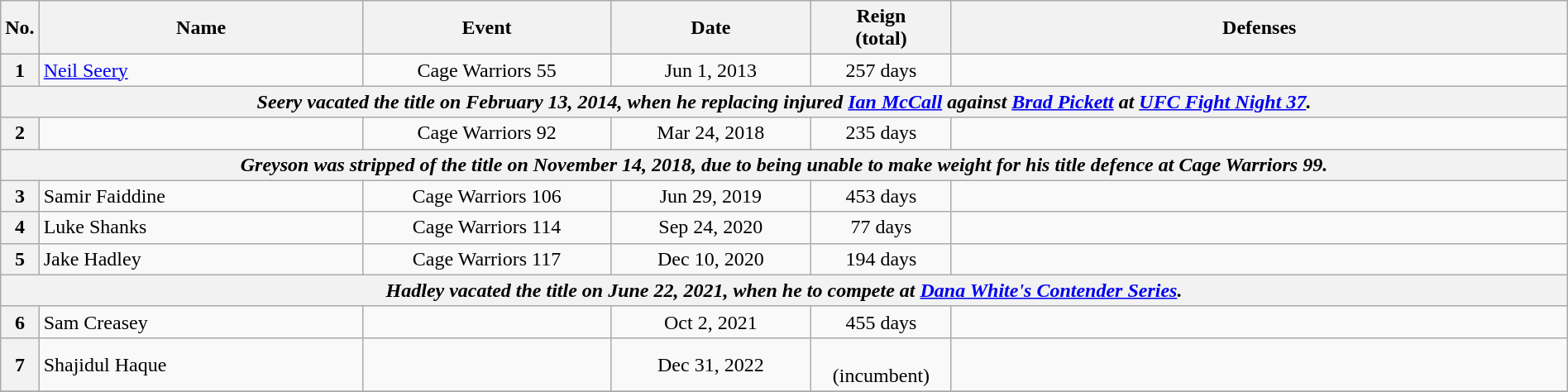<table class="wikitable" style="width:100%; font-size:100%;">
<tr>
<th style= width:1%;">No.</th>
<th style= width:21%;">Name</th>
<th style= width:16%;">Event</th>
<th style=width:13%;">Date</th>
<th style=width:9%;">Reign<br>(total)</th>
<th style= width:49%;">Defenses</th>
</tr>
<tr>
<th>1</th>
<td align=left> <a href='#'>Neil Seery</a><br></td>
<td align=center>Cage Warriors 55<br></td>
<td align=center>Jun 1, 2013</td>
<td align=center>257 days</td>
<td></td>
</tr>
<tr>
<th align="center" colspan="6"><em>Seery vacated the title on February 13, 2014, when he replacing injured <a href='#'>Ian McCall</a> against <a href='#'>Brad Pickett</a> at <a href='#'>UFC Fight Night 37</a>.</em></th>
</tr>
<tr>
<th>2</th>
<td align=left><br></td>
<td align=center>Cage Warriors 92<br></td>
<td align=center>Mar 24, 2018</td>
<td align=center>235 days</td>
<td></td>
</tr>
<tr>
<th align="center" colspan="6"><em>Greyson was stripped of the title on November 14, 2018, due to being unable to make weight for his title defence at Cage Warriors 99.</em></th>
</tr>
<tr>
<th>3</th>
<td align=left> Samir Faiddine<br></td>
<td align=center>Cage Warriors 106<br></td>
<td align=center>Jun 29, 2019</td>
<td align=center>453 days</td>
<td></td>
</tr>
<tr>
<th>4</th>
<td align=left> Luke Shanks</td>
<td align=center>Cage Warriors 114<br></td>
<td align=center>Sep 24, 2020</td>
<td align=center>77 days</td>
<td></td>
</tr>
<tr>
<th>5</th>
<td align=left> Jake Hadley</td>
<td align=center>Cage Warriors 117<br></td>
<td align=center>Dec 10, 2020</td>
<td align=center>194 days</td>
<td></td>
</tr>
<tr>
<th align="center" colspan="6"><em>Hadley vacated the title on June 22, 2021, when he to compete at <a href='#'>Dana White's Contender Series</a>.</em></th>
</tr>
<tr>
<th>6</th>
<td align=left> Sam Creasey<br></td>
<td align=center><br></td>
<td align=center>Oct 2, 2021</td>
<td align=center>455 days</td>
<td><br></td>
</tr>
<tr>
<th>7</th>
<td align=left> Shajidul Haque</td>
<td align=center><br></td>
<td align=center>Dec 31, 2022</td>
<td align=center><br>(incumbent)<br></td>
<td><br></td>
</tr>
<tr>
</tr>
</table>
